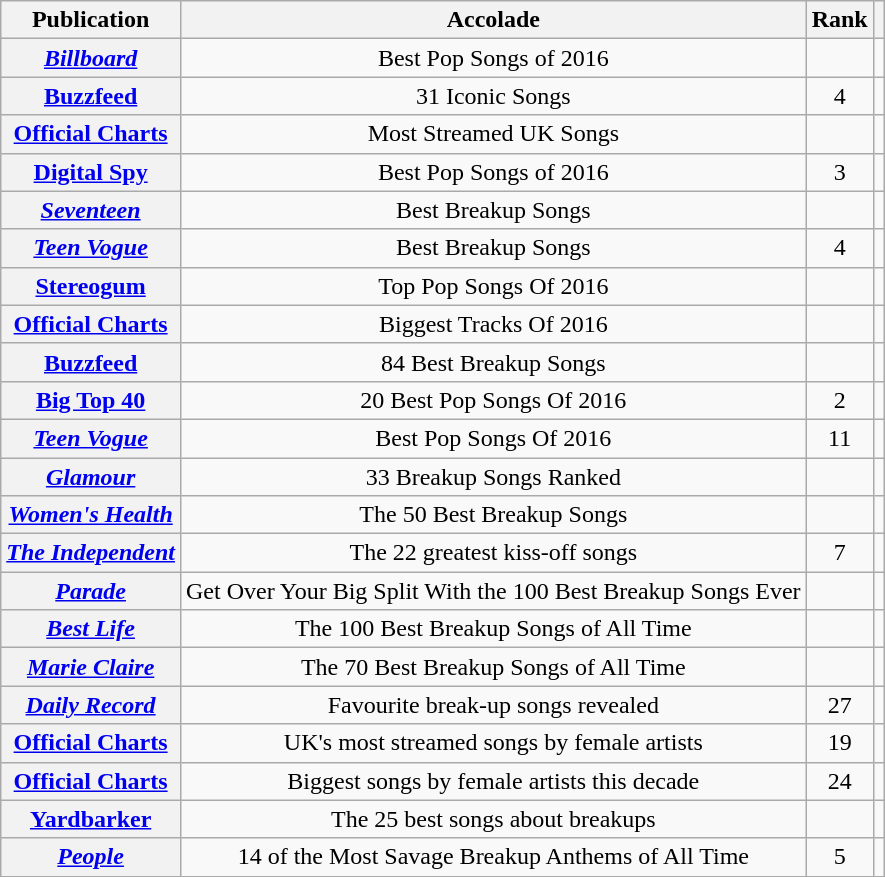<table class="wikitable sortable plainrowheaders" style="text-align:center;">
<tr>
<th>Publication</th>
<th class="unsortable">Accolade</th>
<th>Rank</th>
<th class="unsortable"></th>
</tr>
<tr>
<th scope="row" rowspan="1"><a href='#'><em>Billboard</em></a></th>
<td>Best Pop Songs of 2016</td>
<td></td>
<td style="text-align:center;"></td>
</tr>
<tr>
<th scope="row" rowspan="1"><a href='#'>Buzzfeed</a></th>
<td>31 Iconic Songs</td>
<td>4</td>
<td style="text-align:center;"></td>
</tr>
<tr>
<th scope="row" rowspan="1"><a href='#'>Official Charts</a></th>
<td>Most Streamed UK Songs</td>
<td></td>
<td style="text-align:center;"></td>
</tr>
<tr>
<th scope="row" rowspan="1"><a href='#'>Digital Spy</a></th>
<td>Best Pop Songs of 2016</td>
<td>3</td>
<td style="text-align:center;"></td>
</tr>
<tr>
<th scope="row" rowspan="1"><em><a href='#'>Seventeen</a></em></th>
<td>Best Breakup Songs</td>
<td></td>
<td style="text-align:center;"></td>
</tr>
<tr>
<th scope="row" rowspan="1"><em><a href='#'>Teen Vogue</a></em></th>
<td>Best Breakup Songs</td>
<td>4</td>
<td style="text-align:center;"></td>
</tr>
<tr>
<th scope="row" rowspan="1"><a href='#'>Stereogum</a></th>
<td>Top Pop Songs Of 2016</td>
<td></td>
<td style="text-align:center;"></td>
</tr>
<tr>
<th scope="row" rowspan="1"><a href='#'>Official Charts</a></th>
<td>Biggest Tracks Of 2016</td>
<td></td>
<td style="text-align:center;"></td>
</tr>
<tr>
<th scope="row" rowspan="1"><a href='#'>Buzzfeed</a></th>
<td>84 Best Breakup Songs</td>
<td></td>
<td style="text-align:center;"></td>
</tr>
<tr>
<th scope="row" rowspan="1"><a href='#'>Big Top 40</a></th>
<td>20 Best Pop Songs Of 2016</td>
<td>2</td>
<td style="text-align:center;"></td>
</tr>
<tr>
<th scope="row" rowspan="1"><em><a href='#'>Teen Vogue</a></em></th>
<td>Best Pop Songs Of 2016</td>
<td>11</td>
<td style="text-align:center;"></td>
</tr>
<tr>
<th scope="row" rowspan="1"><em><a href='#'>Glamour</a></em></th>
<td>33 Breakup Songs Ranked</td>
<td></td>
<td style="text-align:center;"></td>
</tr>
<tr>
<th scope="row" rowspan="1"><a href='#'><em>Women's Health</em></a></th>
<td>The 50 Best Breakup Songs</td>
<td></td>
<td style="text-align:center;"></td>
</tr>
<tr>
<th scope="row" rowspan="1"><em><a href='#'>The Independent</a></em></th>
<td>The 22 greatest kiss-off songs</td>
<td>7</td>
<td style="text-align:center;"></td>
</tr>
<tr>
<th scope="row" rowspan="1"><em><a href='#'>Parade</a></em></th>
<td>Get Over Your Big Split With the 100 Best Breakup Songs Ever</td>
<td></td>
<td style="text-align:center;"></td>
</tr>
<tr>
<th scope="row" rowspan="1"><em><a href='#'>Best Life</a></em></th>
<td>The 100 Best Breakup Songs of All Time</td>
<td></td>
<td style="text-align:center;"></td>
</tr>
<tr>
<th scope="row" rowspan="1"><em><a href='#'>Marie Claire</a></em></th>
<td>The 70 Best Breakup Songs of All Time</td>
<td></td>
<td style="text-align:center;"></td>
</tr>
<tr>
<th scope="row" rowspan="1"><em><a href='#'>Daily Record</a></em></th>
<td>Favourite break-up songs revealed</td>
<td>27</td>
<td style="text-align:center;"></td>
</tr>
<tr>
<th scope="row" rowspan="1"><a href='#'>Official Charts</a></th>
<td>UK's most streamed songs by female artists</td>
<td>19</td>
<td style="text-align:center;"></td>
</tr>
<tr>
<th scope="row" rowspan="1"><a href='#'>Official Charts</a></th>
<td>Biggest songs by female artists this decade</td>
<td>24</td>
<td style="text-align:center;"></td>
</tr>
<tr>
<th scope="row" rowspan="1"><a href='#'>Yardbarker</a></th>
<td>The 25 best songs about breakups</td>
<td></td>
<td style="text-align:center;"></td>
</tr>
<tr>
<th scope="row" rowspan="1"><em><a href='#'>People</a></em></th>
<td>14 of the Most Savage Breakup Anthems of All Time</td>
<td>5</td>
<td style="text-align:center;"></td>
</tr>
</table>
